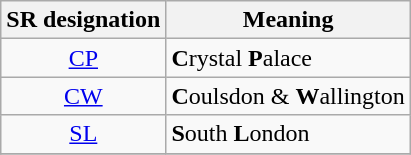<table class="wikitable">
<tr>
<th>SR designation</th>
<th>Meaning</th>
</tr>
<tr>
<td align=center><a href='#'>CP</a></td>
<td><strong>C</strong>rystal <strong>P</strong>alace</td>
</tr>
<tr>
<td align=center><a href='#'>CW</a></td>
<td><strong>C</strong>oulsdon & <strong>W</strong>allington</td>
</tr>
<tr>
<td align=center><a href='#'>SL</a></td>
<td><strong>S</strong>outh <strong>L</strong>ondon</td>
</tr>
<tr>
</tr>
</table>
